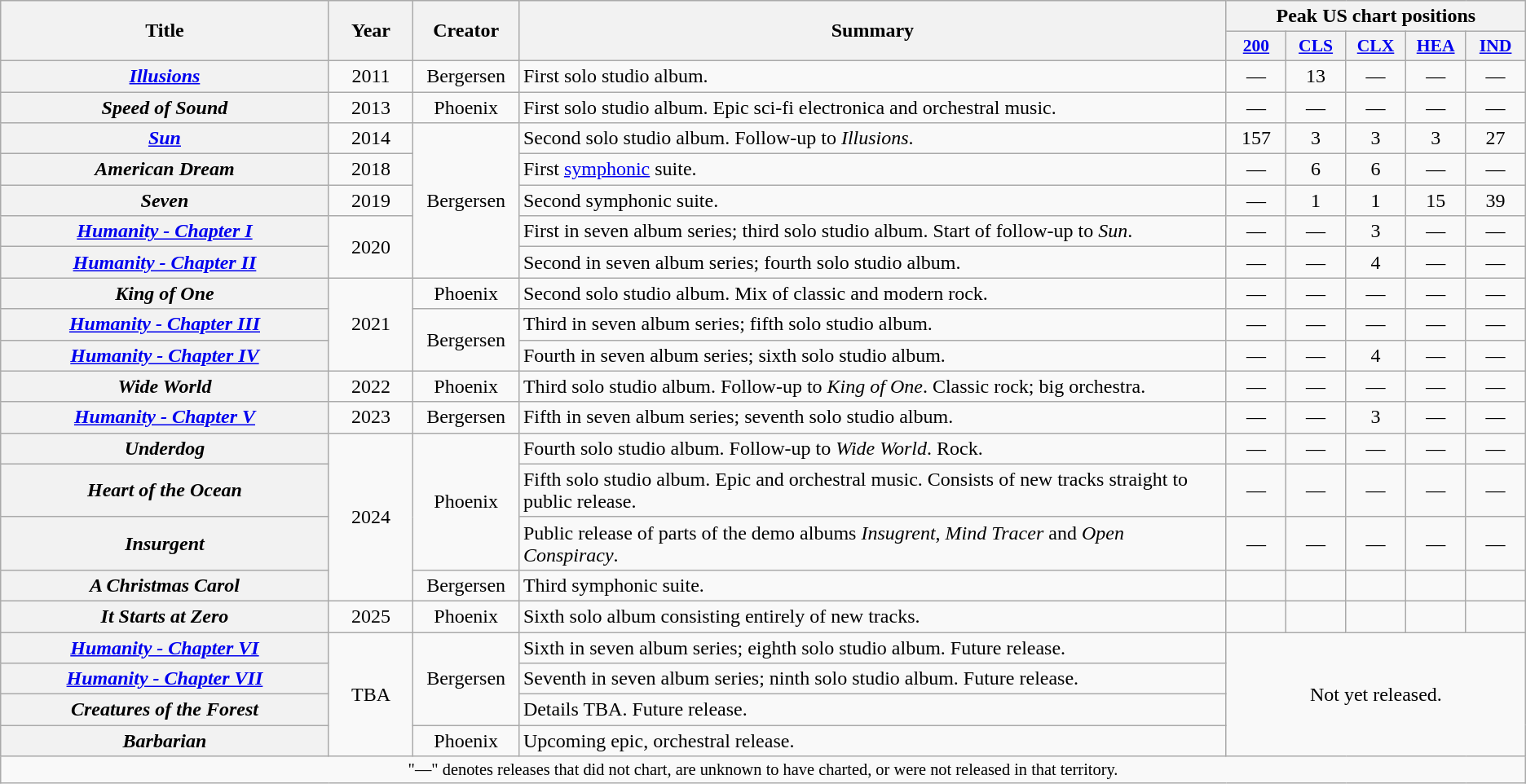<table class="wikitable plainrowheaders" style="text-align:center;">
<tr>
<th rowspan="2" scope="col" style="width:17.2em;">Title</th>
<th rowspan="2" scope="col" style="width:4em;">Year</th>
<th rowspan="2" scope="col" style="width:5em;">Creator</th>
<th rowspan="2" scope="col" style="width:38em;">Summary</th>
<th colspan="5" scope="col">Peak US chart positions</th>
</tr>
<tr>
<th scope="col" style="width:3em;font-size:90%;"><a href='#'>200</a></th>
<th scope="col" style="width:3em;font-size:90%;"><a href='#'>CLS</a></th>
<th scope="col" style="width:3em;font-size:90%;"><a href='#'>CLX</a></th>
<th scope="col" style="width:3em;font-size:90%;"><a href='#'>HEA</a></th>
<th scope="col" style="width:3em;font-size:90%;"><a href='#'>IND</a></th>
</tr>
<tr>
<th scope="row"><em><a href='#'>Illusions</a></em></th>
<td>2011</td>
<td>Bergersen</td>
<td style="text-align:left;">First solo studio album.</td>
<td>—</td>
<td>13</td>
<td>—</td>
<td>—</td>
<td>—</td>
</tr>
<tr>
<th scope="row"><em>Speed of Sound</em></th>
<td>2013</td>
<td>Phoenix</td>
<td style="text-align:left;">First solo studio album. Epic sci-fi electronica and orchestral music.</td>
<td>—</td>
<td>—</td>
<td>—</td>
<td>—</td>
<td>—</td>
</tr>
<tr>
<th scope="row"><em><a href='#'>Sun</a></em></th>
<td>2014</td>
<td rowspan="5">Bergersen</td>
<td style="text-align:left;">Second solo studio album. Follow-up to <em>Illusions</em>.</td>
<td>157</td>
<td>3</td>
<td>3</td>
<td>3</td>
<td>27</td>
</tr>
<tr>
<th scope="row"><em>American Dream</em></th>
<td>2018</td>
<td style="text-align:left;">First <a href='#'>symphonic</a> suite.</td>
<td>—</td>
<td>6</td>
<td>6</td>
<td>—</td>
<td>—</td>
</tr>
<tr>
<th scope="row"><em>Seven</em></th>
<td>2019</td>
<td style="text-align:left;">Second symphonic suite.</td>
<td>—</td>
<td>1</td>
<td>1</td>
<td>15</td>
<td>39</td>
</tr>
<tr>
<th scope="row"><em><a href='#'>Humanity - Chapter I</a></em></th>
<td rowspan="2">2020</td>
<td style="text-align:left;">First in seven album series; third solo studio album. Start of follow-up to <em>Sun</em>.</td>
<td>—</td>
<td>—</td>
<td>3</td>
<td>—</td>
<td>—</td>
</tr>
<tr>
<th scope="row"><em><a href='#'>Humanity - Chapter II</a></em></th>
<td style="text-align:left;">Second in seven album series; fourth solo studio album.</td>
<td>—</td>
<td>—</td>
<td>4</td>
<td>—</td>
<td>—</td>
</tr>
<tr>
<th scope="row"><em>King of One</em></th>
<td rowspan="3">2021</td>
<td>Phoenix</td>
<td style="text-align:left;">Second solo studio album. Mix of classic and modern rock.</td>
<td>—</td>
<td>—</td>
<td>—</td>
<td>—</td>
<td>—</td>
</tr>
<tr>
<th scope="row"><em><a href='#'>Humanity - Chapter III</a></em></th>
<td rowspan="2">Bergersen</td>
<td style="text-align:left;">Third in seven album series; fifth solo studio album.</td>
<td>—</td>
<td>—</td>
<td>—</td>
<td>—</td>
<td>—</td>
</tr>
<tr>
<th scope="row"><em><a href='#'>Humanity - Chapter IV</a></em></th>
<td style="text-align:left;">Fourth in seven album series; sixth solo studio album.</td>
<td>—</td>
<td>—</td>
<td>4</td>
<td>—</td>
<td>—</td>
</tr>
<tr>
<th scope="row"><em>Wide World</em></th>
<td>2022</td>
<td>Phoenix</td>
<td style="text-align:left;">Third solo studio album. Follow-up to <em>King of One</em>. Classic rock; big orchestra.</td>
<td>—</td>
<td>—</td>
<td>—</td>
<td>—</td>
<td>—</td>
</tr>
<tr>
<th scope="row"><em><a href='#'>Humanity - Chapter V</a></em></th>
<td>2023</td>
<td>Bergersen</td>
<td style="text-align:left;">Fifth in seven album series; seventh solo studio album.</td>
<td>—</td>
<td>—</td>
<td>3</td>
<td>—</td>
<td>—</td>
</tr>
<tr>
<th scope="row"><em>Underdog</em></th>
<td rowspan="4">2024</td>
<td rowspan="3">Phoenix</td>
<td style="text-align:left;">Fourth solo studio album. Follow-up to <em>Wide World</em>. Rock.</td>
<td>—</td>
<td>—</td>
<td>—</td>
<td>—</td>
<td>—</td>
</tr>
<tr>
<th scope="row"><em>Heart of the Ocean</em></th>
<td style="text-align:left;">Fifth solo studio album. Epic and orchestral music. Consists of new tracks straight to public release.</td>
<td>—</td>
<td>—</td>
<td>—</td>
<td>—</td>
<td>—</td>
</tr>
<tr>
<th scope="row"><em>Insurgent</em></th>
<td style="text-align:left;">Public release of parts of the demo albums <em>Insugrent</em>, <em>Mind Tracer</em> and <em>Open Conspiracy</em>.</td>
<td>—</td>
<td>—</td>
<td>—</td>
<td>—</td>
<td>—</td>
</tr>
<tr>
<th scope="row"><em>A Christmas Carol</em></th>
<td>Bergersen</td>
<td style="text-align:left;">Third symphonic suite.</td>
<td></td>
<td></td>
<td></td>
<td></td>
<td></td>
</tr>
<tr>
<th scope=row><em>It Starts at Zero</em></th>
<td>2025</td>
<td>Phoenix</td>
<td style="text-align:left;">Sixth solo album consisting entirely of new tracks.</td>
<td></td>
<td></td>
<td></td>
<td></td>
<td></td>
</tr>
<tr>
<th scope="row"><em><a href='#'>Humanity - Chapter VI</a></em></th>
<td rowspan="4">TBA</td>
<td rowspan="3">Bergersen</td>
<td style="text-align:left;">Sixth in seven album series; eighth solo studio album. Future release.</td>
<td colspan="5" rowspan="4">Not yet released.</td>
</tr>
<tr>
<th scope="row"><em><a href='#'>Humanity - Chapter VII</a></em></th>
<td style="text-align:left;">Seventh in seven album series; ninth solo studio album. Future release.</td>
</tr>
<tr>
<th scope="row"><em>Creatures of the Forest</em></th>
<td style="text-align:left;">Details TBA. Future release.</td>
</tr>
<tr>
<th scope="row"><em>Barbarian</em></th>
<td>Phoenix</td>
<td style="text-align:left;">Upcoming epic, orchestral release.</td>
</tr>
<tr>
<td colspan="9" style="font-size:85%;">"—" denotes releases that did not chart, are unknown to have charted, or were not released in that territory.</td>
</tr>
</table>
